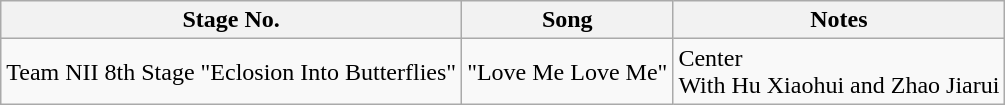<table class="wikitable">
<tr>
<th>Stage No.</th>
<th>Song</th>
<th>Notes</th>
</tr>
<tr>
<td>Team NII 8th Stage "Eclosion Into Butterflies"</td>
<td>"Love Me Love Me"</td>
<td>Center<br>With Hu Xiaohui and Zhao Jiarui</td>
</tr>
</table>
